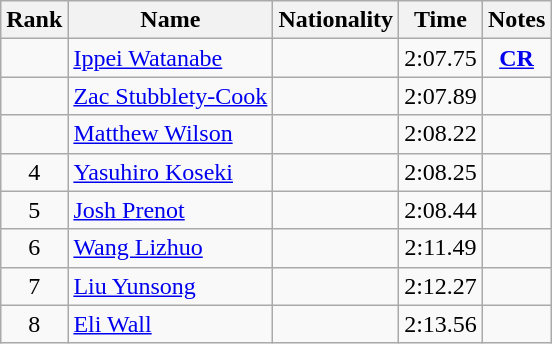<table class="wikitable sortable" style="text-align:center">
<tr>
<th>Rank</th>
<th>Name</th>
<th>Nationality</th>
<th>Time</th>
<th>Notes</th>
</tr>
<tr>
<td></td>
<td align=left><a href='#'>Ippei Watanabe</a></td>
<td align=left></td>
<td>2:07.75</td>
<td><strong><a href='#'>CR</a></strong></td>
</tr>
<tr>
<td></td>
<td align=left><a href='#'>Zac Stubblety-Cook</a></td>
<td align=left></td>
<td>2:07.89</td>
<td></td>
</tr>
<tr>
<td></td>
<td align=left><a href='#'>Matthew Wilson</a></td>
<td align=left></td>
<td>2:08.22</td>
<td></td>
</tr>
<tr>
<td>4</td>
<td align=left><a href='#'>Yasuhiro Koseki</a></td>
<td align=left></td>
<td>2:08.25</td>
<td></td>
</tr>
<tr>
<td>5</td>
<td align=left><a href='#'>Josh Prenot</a></td>
<td align=left></td>
<td>2:08.44</td>
<td></td>
</tr>
<tr>
<td>6</td>
<td align=left><a href='#'>Wang Lizhuo</a></td>
<td align=left></td>
<td>2:11.49</td>
<td></td>
</tr>
<tr>
<td>7</td>
<td align=left><a href='#'>Liu Yunsong</a></td>
<td align=left></td>
<td>2:12.27</td>
<td></td>
</tr>
<tr>
<td>8</td>
<td align=left><a href='#'>Eli Wall</a></td>
<td align=left></td>
<td>2:13.56</td>
<td></td>
</tr>
</table>
